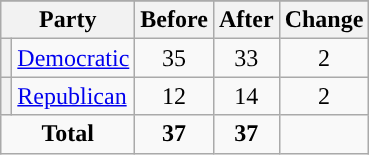<table class="wikitable" style="text-align:center;">
<tr>
</tr>
<tr>
<th colspan=2>Party</th>
<th>Before</th>
<th>After</th>
<th>Change</th>
</tr>
<tr>
<th style="background-color:"></th>
<td style="text-align:left;"><a href='#'>Democratic</a></td>
<td>35</td>
<td>33</td>
<td> 2</td>
</tr>
<tr>
<th style="background-color:"></th>
<td style="text-align:left;"><a href='#'>Republican</a></td>
<td>12</td>
<td>14</td>
<td> 2</td>
</tr>
<tr>
<td colspan=2><strong>Total</strong></td>
<td><strong>37</strong></td>
<td><strong>37</strong></td>
<td></td>
</tr>
</table>
